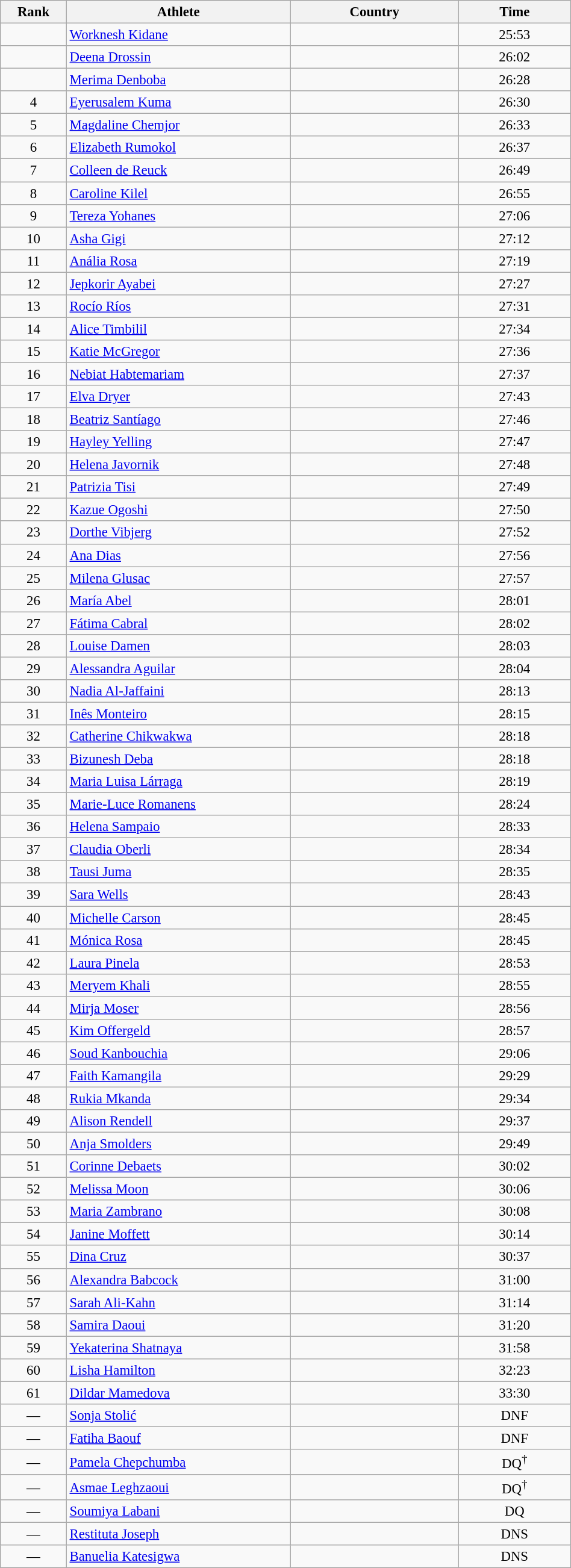<table class="wikitable sortable" style=" text-align:center; font-size:95%;" width="50%">
<tr>
<th width=5%>Rank</th>
<th width=20%>Athlete</th>
<th width=15%>Country</th>
<th width=10%>Time</th>
</tr>
<tr>
<td align=center></td>
<td align=left><a href='#'>Worknesh Kidane</a></td>
<td align=left></td>
<td>25:53</td>
</tr>
<tr>
<td align=center></td>
<td align=left><a href='#'>Deena Drossin</a></td>
<td align=left></td>
<td>26:02</td>
</tr>
<tr>
<td align=center></td>
<td align=left><a href='#'>Merima Denboba</a></td>
<td align=left></td>
<td>26:28</td>
</tr>
<tr>
<td align=center>4</td>
<td align=left><a href='#'>Eyerusalem Kuma</a></td>
<td align=left></td>
<td>26:30</td>
</tr>
<tr>
<td align=center>5</td>
<td align=left><a href='#'>Magdaline Chemjor</a></td>
<td align=left></td>
<td>26:33</td>
</tr>
<tr>
<td align=center>6</td>
<td align=left><a href='#'>Elizabeth Rumokol</a></td>
<td align=left></td>
<td>26:37</td>
</tr>
<tr>
<td align=center>7</td>
<td align=left><a href='#'>Colleen de Reuck</a></td>
<td align=left></td>
<td>26:49</td>
</tr>
<tr>
<td align=center>8</td>
<td align=left><a href='#'>Caroline Kilel</a></td>
<td align=left></td>
<td>26:55</td>
</tr>
<tr>
<td align=center>9</td>
<td align=left><a href='#'>Tereza Yohanes</a></td>
<td align=left></td>
<td>27:06</td>
</tr>
<tr>
<td align=center>10</td>
<td align=left><a href='#'>Asha Gigi</a></td>
<td align=left></td>
<td>27:12</td>
</tr>
<tr>
<td align=center>11</td>
<td align=left><a href='#'>Anália Rosa</a></td>
<td align=left></td>
<td>27:19</td>
</tr>
<tr>
<td align=center>12</td>
<td align=left><a href='#'>Jepkorir Ayabei</a></td>
<td align=left></td>
<td>27:27</td>
</tr>
<tr>
<td align=center>13</td>
<td align=left><a href='#'>Rocío Ríos</a></td>
<td align=left></td>
<td>27:31</td>
</tr>
<tr>
<td align=center>14</td>
<td align=left><a href='#'>Alice Timbilil</a></td>
<td align=left></td>
<td>27:34</td>
</tr>
<tr>
<td align=center>15</td>
<td align=left><a href='#'>Katie McGregor</a></td>
<td align=left></td>
<td>27:36</td>
</tr>
<tr>
<td align=center>16</td>
<td align=left><a href='#'>Nebiat Habtemariam</a></td>
<td align=left></td>
<td>27:37</td>
</tr>
<tr>
<td align=center>17</td>
<td align=left><a href='#'>Elva Dryer</a></td>
<td align=left></td>
<td>27:43</td>
</tr>
<tr>
<td align=center>18</td>
<td align=left><a href='#'>Beatriz Santíago</a></td>
<td align=left></td>
<td>27:46</td>
</tr>
<tr>
<td align=center>19</td>
<td align=left><a href='#'>Hayley Yelling</a></td>
<td align=left></td>
<td>27:47</td>
</tr>
<tr>
<td align=center>20</td>
<td align=left><a href='#'>Helena Javornik</a></td>
<td align=left></td>
<td>27:48</td>
</tr>
<tr>
<td align=center>21</td>
<td align=left><a href='#'>Patrizia Tisi</a></td>
<td align=left></td>
<td>27:49</td>
</tr>
<tr>
<td align=center>22</td>
<td align=left><a href='#'>Kazue Ogoshi</a></td>
<td align=left></td>
<td>27:50</td>
</tr>
<tr>
<td align=center>23</td>
<td align=left><a href='#'>Dorthe Vibjerg</a></td>
<td align=left></td>
<td>27:52</td>
</tr>
<tr>
<td align=center>24</td>
<td align=left><a href='#'>Ana Dias</a></td>
<td align=left></td>
<td>27:56</td>
</tr>
<tr>
<td align=center>25</td>
<td align=left><a href='#'>Milena Glusac</a></td>
<td align=left></td>
<td>27:57</td>
</tr>
<tr>
<td align=center>26</td>
<td align=left><a href='#'>María Abel</a></td>
<td align=left></td>
<td>28:01</td>
</tr>
<tr>
<td align=center>27</td>
<td align=left><a href='#'>Fátima Cabral</a></td>
<td align=left></td>
<td>28:02</td>
</tr>
<tr>
<td align=center>28</td>
<td align=left><a href='#'>Louise Damen</a></td>
<td align=left></td>
<td>28:03</td>
</tr>
<tr>
<td align=center>29</td>
<td align=left><a href='#'>Alessandra Aguilar</a></td>
<td align=left></td>
<td>28:04</td>
</tr>
<tr>
<td align=center>30</td>
<td align=left><a href='#'>Nadia Al-Jaffaini</a></td>
<td align=left></td>
<td>28:13</td>
</tr>
<tr>
<td align=center>31</td>
<td align=left><a href='#'>Inês Monteiro</a></td>
<td align=left></td>
<td>28:15</td>
</tr>
<tr>
<td align=center>32</td>
<td align=left><a href='#'>Catherine Chikwakwa</a></td>
<td align=left></td>
<td>28:18</td>
</tr>
<tr>
<td align=center>33</td>
<td align=left><a href='#'>Bizunesh Deba</a></td>
<td align=left></td>
<td>28:18</td>
</tr>
<tr>
<td align=center>34</td>
<td align=left><a href='#'>Maria Luisa Lárraga</a></td>
<td align=left></td>
<td>28:19</td>
</tr>
<tr>
<td align=center>35</td>
<td align=left><a href='#'>Marie-Luce Romanens</a></td>
<td align=left></td>
<td>28:24</td>
</tr>
<tr>
<td align=center>36</td>
<td align=left><a href='#'>Helena Sampaio</a></td>
<td align=left></td>
<td>28:33</td>
</tr>
<tr>
<td align=center>37</td>
<td align=left><a href='#'>Claudia Oberli</a></td>
<td align=left></td>
<td>28:34</td>
</tr>
<tr>
<td align=center>38</td>
<td align=left><a href='#'>Tausi Juma</a></td>
<td align=left></td>
<td>28:35</td>
</tr>
<tr>
<td align=center>39</td>
<td align=left><a href='#'>Sara Wells</a></td>
<td align=left></td>
<td>28:43</td>
</tr>
<tr>
<td align=center>40</td>
<td align=left><a href='#'>Michelle Carson</a></td>
<td align=left></td>
<td>28:45</td>
</tr>
<tr>
<td align=center>41</td>
<td align=left><a href='#'>Mónica Rosa</a></td>
<td align=left></td>
<td>28:45</td>
</tr>
<tr>
<td align=center>42</td>
<td align=left><a href='#'>Laura Pinela</a></td>
<td align=left></td>
<td>28:53</td>
</tr>
<tr>
<td align=center>43</td>
<td align=left><a href='#'>Meryem Khali</a></td>
<td align=left></td>
<td>28:55</td>
</tr>
<tr>
<td align=center>44</td>
<td align=left><a href='#'>Mirja Moser</a></td>
<td align=left></td>
<td>28:56</td>
</tr>
<tr>
<td align=center>45</td>
<td align=left><a href='#'>Kim Offergeld</a></td>
<td align=left></td>
<td>28:57</td>
</tr>
<tr>
<td align=center>46</td>
<td align=left><a href='#'>Soud Kanbouchia</a></td>
<td align=left></td>
<td>29:06</td>
</tr>
<tr>
<td align=center>47</td>
<td align=left><a href='#'>Faith Kamangila</a></td>
<td align=left></td>
<td>29:29</td>
</tr>
<tr>
<td align=center>48</td>
<td align=left><a href='#'>Rukia Mkanda</a></td>
<td align=left></td>
<td>29:34</td>
</tr>
<tr>
<td align=center>49</td>
<td align=left><a href='#'>Alison Rendell</a></td>
<td align=left></td>
<td>29:37</td>
</tr>
<tr>
<td align=center>50</td>
<td align=left><a href='#'>Anja Smolders</a></td>
<td align=left></td>
<td>29:49</td>
</tr>
<tr>
<td align=center>51</td>
<td align=left><a href='#'>Corinne Debaets</a></td>
<td align=left></td>
<td>30:02</td>
</tr>
<tr>
<td align=center>52</td>
<td align=left><a href='#'>Melissa Moon</a></td>
<td align=left></td>
<td>30:06</td>
</tr>
<tr>
<td align=center>53</td>
<td align=left><a href='#'>Maria Zambrano</a></td>
<td align=left></td>
<td>30:08</td>
</tr>
<tr>
<td align=center>54</td>
<td align=left><a href='#'>Janine Moffett</a></td>
<td align=left></td>
<td>30:14</td>
</tr>
<tr>
<td align=center>55</td>
<td align=left><a href='#'>Dina Cruz</a></td>
<td align=left></td>
<td>30:37</td>
</tr>
<tr>
<td align=center>56</td>
<td align=left><a href='#'>Alexandra Babcock</a></td>
<td align=left></td>
<td>31:00</td>
</tr>
<tr>
<td align=center>57</td>
<td align=left><a href='#'>Sarah Ali-Kahn</a></td>
<td align=left></td>
<td>31:14</td>
</tr>
<tr>
<td align=center>58</td>
<td align=left><a href='#'>Samira Daoui</a></td>
<td align=left></td>
<td>31:20</td>
</tr>
<tr>
<td align=center>59</td>
<td align=left><a href='#'>Yekaterina Shatnaya</a></td>
<td align=left></td>
<td>31:58</td>
</tr>
<tr>
<td align=center>60</td>
<td align=left><a href='#'>Lisha Hamilton</a></td>
<td align=left></td>
<td>32:23</td>
</tr>
<tr>
<td align=center>61</td>
<td align=left><a href='#'>Dildar Mamedova</a></td>
<td align=left></td>
<td>33:30</td>
</tr>
<tr>
<td align=center>—</td>
<td align=left><a href='#'>Sonja Stolić</a></td>
<td align=left></td>
<td>DNF</td>
</tr>
<tr>
<td align=center>—</td>
<td align=left><a href='#'>Fatiha Baouf</a></td>
<td align=left></td>
<td>DNF</td>
</tr>
<tr>
<td align=center>—</td>
<td align=left><a href='#'>Pamela Chepchumba</a></td>
<td align=left></td>
<td>DQ<sup>†</sup></td>
</tr>
<tr>
<td align=center>—</td>
<td align=left><a href='#'>Asmae Leghzaoui</a></td>
<td align=left></td>
<td>DQ<sup>†</sup></td>
</tr>
<tr>
<td align=center>—</td>
<td align=left><a href='#'>Soumiya Labani</a></td>
<td align=left></td>
<td>DQ</td>
</tr>
<tr>
<td align=center>—</td>
<td align=left><a href='#'>Restituta Joseph</a></td>
<td align=left></td>
<td>DNS</td>
</tr>
<tr>
<td align=center>—</td>
<td align=left><a href='#'>Banuelia Katesigwa</a></td>
<td align=left></td>
<td>DNS</td>
</tr>
</table>
